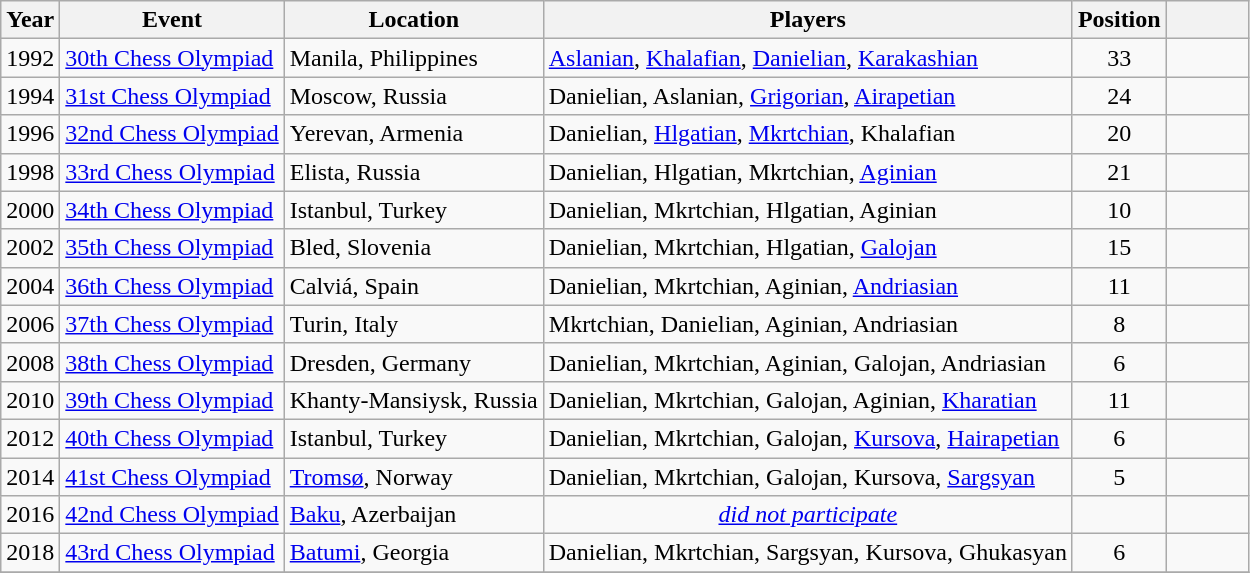<table class="wikitable sortable">
<tr>
<th>Year</th>
<th>Event</th>
<th>Location</th>
<th>Players</th>
<th>Position</th>
<th class="unsortable" style="width:3em"></th>
</tr>
<tr>
<td>1992</td>
<td><a href='#'>30th Chess Olympiad</a></td>
<td> Manila, Philippines</td>
<td><a href='#'>Aslanian</a>, <a href='#'>Khalafian</a>, <a href='#'>Danielian</a>, <a href='#'>Karakashian</a></td>
<td align="center">33</td>
<td align="center"></td>
</tr>
<tr>
<td>1994</td>
<td><a href='#'>31st Chess Olympiad</a></td>
<td> Moscow, Russia</td>
<td>Danielian, Aslanian, <a href='#'>Grigorian</a>, <a href='#'>Airapetian</a></td>
<td align="center">24</td>
<td align="center"></td>
</tr>
<tr>
<td>1996</td>
<td><a href='#'>32nd Chess Olympiad</a></td>
<td> Yerevan, Armenia</td>
<td>Danielian, <a href='#'>Hlgatian</a>, <a href='#'>Mkrtchian</a>, Khalafian</td>
<td align="center">20</td>
<td align="center"></td>
</tr>
<tr>
<td>1998</td>
<td><a href='#'>33rd Chess Olympiad</a></td>
<td> Elista, Russia</td>
<td>Danielian, Hlgatian, Mkrtchian, <a href='#'>Aginian</a></td>
<td align="center">21</td>
<td align="center"></td>
</tr>
<tr>
<td>2000</td>
<td><a href='#'>34th Chess Olympiad</a></td>
<td> Istanbul, Turkey</td>
<td>Danielian, Mkrtchian, Hlgatian, Aginian</td>
<td align="center">10</td>
<td align="center"></td>
</tr>
<tr>
<td>2002</td>
<td><a href='#'>35th Chess Olympiad</a></td>
<td> Bled, Slovenia</td>
<td>Danielian, Mkrtchian, Hlgatian, <a href='#'>Galojan</a></td>
<td align="center">15</td>
<td align="center"></td>
</tr>
<tr>
<td>2004</td>
<td><a href='#'>36th Chess Olympiad</a></td>
<td> Calviá, Spain</td>
<td>Danielian, Mkrtchian, Aginian, <a href='#'>Andriasian</a></td>
<td align="center">11</td>
<td align="center"></td>
</tr>
<tr>
<td>2006</td>
<td><a href='#'>37th Chess Olympiad</a></td>
<td> Turin, Italy</td>
<td>Mkrtchian, Danielian, Aginian, Andriasian</td>
<td align="center">8</td>
<td align="center"></td>
</tr>
<tr>
<td>2008</td>
<td><a href='#'>38th Chess Olympiad</a></td>
<td> Dresden, Germany</td>
<td>Danielian, Mkrtchian, Aginian, Galojan, Andriasian</td>
<td align="center">6</td>
<td align="center"></td>
</tr>
<tr>
<td>2010</td>
<td><a href='#'>39th Chess Olympiad</a></td>
<td> Khanty-Mansiysk, Russia</td>
<td>Danielian, Mkrtchian, Galojan, Aginian, <a href='#'>Kharatian</a></td>
<td align="center">11</td>
<td align="center"></td>
</tr>
<tr>
<td>2012</td>
<td><a href='#'>40th Chess Olympiad</a></td>
<td> Istanbul, Turkey</td>
<td>Danielian, Mkrtchian, Galojan, <a href='#'>Kursova</a>, <a href='#'>Hairapetian</a></td>
<td align="center">6</td>
<td align="center"></td>
</tr>
<tr>
<td>2014</td>
<td><a href='#'>41st Chess Olympiad</a></td>
<td> <a href='#'>Tromsø</a>, Norway</td>
<td>Danielian, Mkrtchian, Galojan, Kursova, <a href='#'>Sargsyan</a></td>
<td align="center">5</td>
<td align="center"></td>
</tr>
<tr>
<td>2016</td>
<td><a href='#'>42nd Chess Olympiad</a></td>
<td> <a href='#'>Baku</a>, Azerbaijan</td>
<td align="center"><em><a href='#'>did not participate</a></em></td>
<td align="center"></td>
<td align="center"></td>
</tr>
<tr>
<td>2018</td>
<td><a href='#'>43rd Chess Olympiad</a></td>
<td> <a href='#'>Batumi</a>, Georgia</td>
<td>Danielian, Mkrtchian, Sargsyan, Kursova, Ghukasyan</td>
<td align="center">6</td>
<td align="center"></td>
</tr>
<tr>
</tr>
</table>
